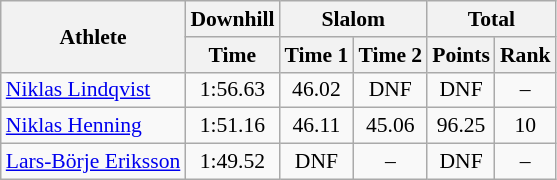<table class="wikitable" style="font-size:90%">
<tr>
<th rowspan="2">Athlete</th>
<th>Downhill</th>
<th colspan="2">Slalom</th>
<th colspan="2">Total</th>
</tr>
<tr>
<th>Time</th>
<th>Time 1</th>
<th>Time 2</th>
<th>Points</th>
<th>Rank</th>
</tr>
<tr>
<td><a href='#'>Niklas Lindqvist</a></td>
<td align="center">1:56.63</td>
<td align="center">46.02</td>
<td align="center">DNF</td>
<td align="center">DNF</td>
<td align="center">–</td>
</tr>
<tr>
<td><a href='#'>Niklas Henning</a></td>
<td align="center">1:51.16</td>
<td align="center">46.11</td>
<td align="center">45.06</td>
<td align="center">96.25</td>
<td align="center">10</td>
</tr>
<tr>
<td><a href='#'>Lars-Börje Eriksson</a></td>
<td align="center">1:49.52</td>
<td align="center">DNF</td>
<td align="center">–</td>
<td align="center">DNF</td>
<td align="center">–</td>
</tr>
</table>
